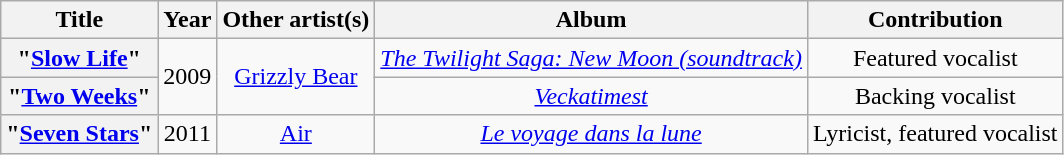<table class="wikitable plainrowheaders" style="text-align:center;">
<tr>
<th scope="col">Title</th>
<th scope="col">Year</th>
<th scope="col">Other artist(s)</th>
<th scope="col">Album</th>
<th scope="col">Contribution</th>
</tr>
<tr>
<th scope="row">"<a href='#'>Slow Life</a>"</th>
<td rowspan="2">2009</td>
<td rowspan="2"><a href='#'>Grizzly Bear</a></td>
<td><em><a href='#'>The Twilight Saga: New Moon (soundtrack)</a></em></td>
<td>Featured vocalist</td>
</tr>
<tr>
<th scope="row">"<a href='#'>Two Weeks</a>"</th>
<td><em><a href='#'>Veckatimest</a></em></td>
<td>Backing vocalist</td>
</tr>
<tr>
<th scope="row">"<a href='#'>Seven Stars</a>"</th>
<td>2011</td>
<td><a href='#'>Air</a></td>
<td><em><a href='#'>Le voyage dans la lune</a></em></td>
<td>Lyricist, featured vocalist</td>
</tr>
</table>
